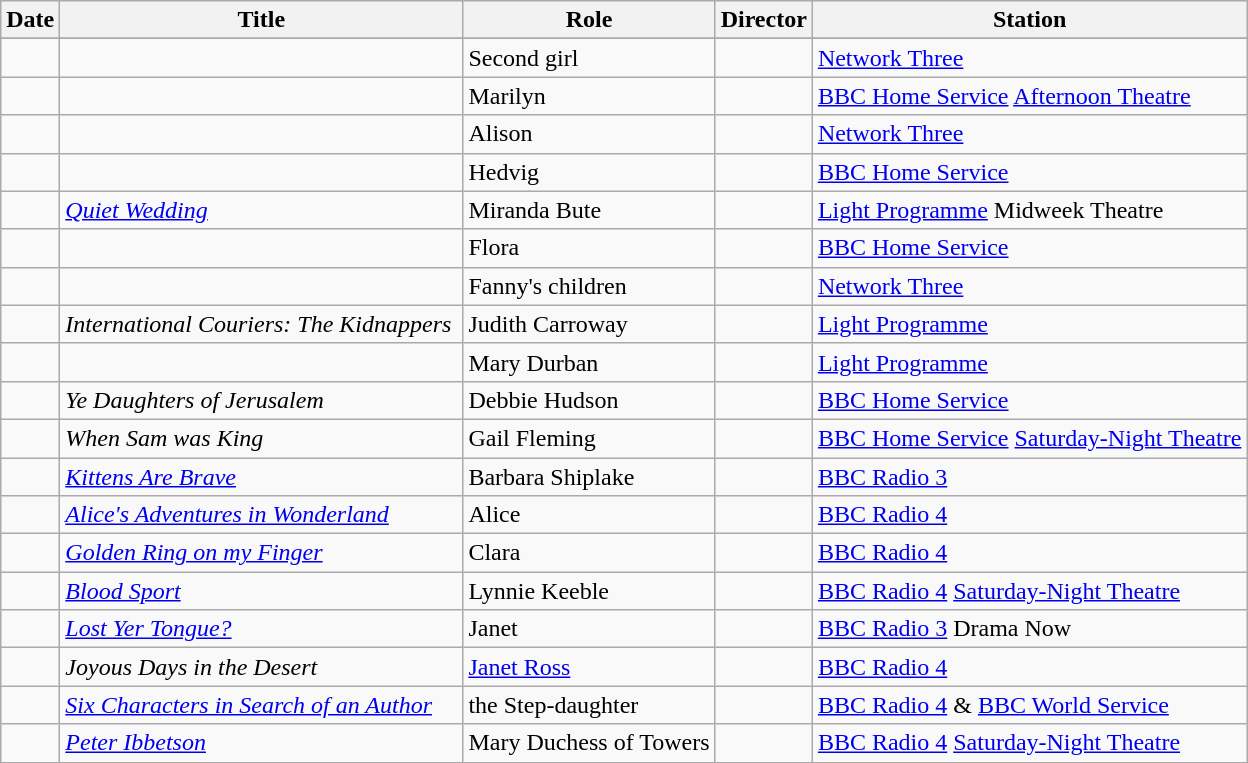<table class="wikitable sortable">
<tr>
<th>Date</th>
<th>Title</th>
<th>Role</th>
<th>Director</th>
<th>Station</th>
</tr>
<tr>
</tr>
<tr>
<td></td>
<td><em></em> </td>
<td>Second girl</td>
<td></td>
<td><a href='#'>Network Three</a></td>
</tr>
<tr>
<td></td>
<td><em></em> </td>
<td>Marilyn</td>
<td></td>
<td><a href='#'>BBC Home Service</a> <a href='#'>Afternoon Theatre</a></td>
</tr>
<tr>
<td></td>
<td><em></em> </td>
<td>Alison</td>
<td></td>
<td><a href='#'>Network Three</a></td>
</tr>
<tr>
<td></td>
<td><em></em> </td>
<td>Hedvig</td>
<td></td>
<td><a href='#'>BBC Home Service</a></td>
</tr>
<tr>
<td></td>
<td><em><a href='#'>Quiet Wedding</a></em> </td>
<td>Miranda Bute</td>
<td></td>
<td><a href='#'>Light Programme</a> Midweek Theatre</td>
</tr>
<tr>
<td></td>
<td><em></em> </td>
<td>Flora</td>
<td></td>
<td><a href='#'>BBC Home Service</a></td>
</tr>
<tr>
<td></td>
<td><em></em> </td>
<td>Fanny's children</td>
<td></td>
<td><a href='#'>Network Three</a></td>
</tr>
<tr>
<td></td>
<td><em>International Couriers: The Kidnappers</em> </td>
<td>Judith Carroway</td>
<td></td>
<td><a href='#'>Light Programme</a></td>
</tr>
<tr>
<td></td>
<td><em></em> </td>
<td>Mary Durban</td>
<td></td>
<td><a href='#'>Light Programme</a></td>
</tr>
<tr>
<td></td>
<td><em>Ye Daughters of Jerusalem</em> </td>
<td>Debbie Hudson</td>
<td></td>
<td><a href='#'>BBC Home Service</a></td>
</tr>
<tr>
<td></td>
<td><em>When Sam was King</em> </td>
<td>Gail Fleming</td>
<td></td>
<td><a href='#'>BBC Home Service</a> <a href='#'>Saturday-Night Theatre</a></td>
</tr>
<tr>
<td></td>
<td><em><a href='#'>Kittens Are Brave</a></em> </td>
<td>Barbara Shiplake</td>
<td></td>
<td><a href='#'>BBC Radio 3</a></td>
</tr>
<tr>
<td></td>
<td><em><a href='#'>Alice's Adventures in Wonderland</a></em> </td>
<td>Alice</td>
<td></td>
<td><a href='#'>BBC Radio 4</a></td>
</tr>
<tr>
<td></td>
<td><em><a href='#'>Golden Ring on my Finger</a></em> </td>
<td>Clara</td>
<td></td>
<td><a href='#'>BBC Radio 4</a></td>
</tr>
<tr>
<td></td>
<td><em><a href='#'>Blood Sport</a></em> </td>
<td>Lynnie Keeble</td>
<td></td>
<td><a href='#'>BBC Radio 4</a> <a href='#'>Saturday-Night Theatre</a></td>
</tr>
<tr>
<td></td>
<td><em><a href='#'>Lost Yer Tongue?</a></em> </td>
<td>Janet</td>
<td></td>
<td><a href='#'>BBC Radio 3</a> Drama Now</td>
</tr>
<tr>
<td></td>
<td><em>Joyous Days in the Desert</em> </td>
<td><a href='#'>Janet Ross</a></td>
<td></td>
<td><a href='#'>BBC Radio 4</a></td>
</tr>
<tr>
<td></td>
<td><em><a href='#'>Six Characters in Search of an Author</a></em> </td>
<td>the Step-daughter</td>
<td></td>
<td><a href='#'>BBC Radio 4</a> & <a href='#'>BBC World Service</a></td>
</tr>
<tr>
<td></td>
<td><em><a href='#'>Peter Ibbetson</a></em> </td>
<td>Mary Duchess of Towers</td>
<td></td>
<td><a href='#'>BBC Radio 4</a> <a href='#'>Saturday-Night Theatre</a></td>
</tr>
<tr>
</tr>
</table>
